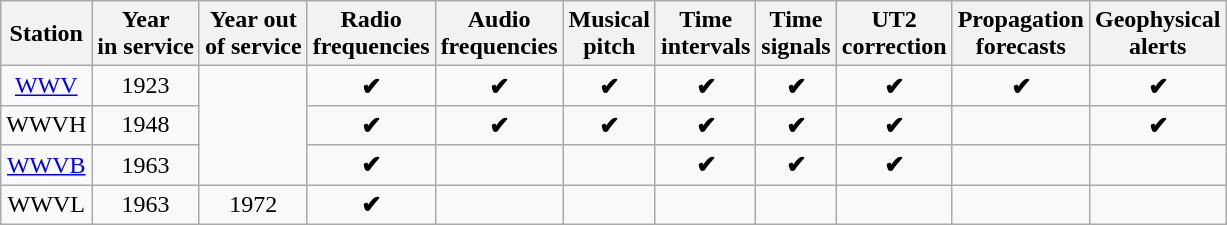<table class="wikitable" style="text-align:center;">
<tr>
<th>Station</th>
<th>Year<br>in service</th>
<th>Year out<br>of service</th>
<th>Radio<br>frequencies</th>
<th>Audio<br>frequencies</th>
<th>Musical<br>pitch</th>
<th>Time<br>intervals</th>
<th>Time<br>signals</th>
<th>UT2<br>correction</th>
<th>Propagation<br>forecasts</th>
<th>Geophysical<br>alerts</th>
</tr>
<tr>
<td><a href='#'>WWV</a></td>
<td>1923</td>
<td rowspan="3"></td>
<td><strong>✔</strong></td>
<td><strong>✔</strong></td>
<td><strong>✔</strong></td>
<td><strong>✔</strong></td>
<td><strong>✔</strong></td>
<td><strong>✔</strong></td>
<td><strong>✔</strong></td>
<td><strong>✔</strong></td>
</tr>
<tr>
<td>WWVH</td>
<td>1948</td>
<td><strong>✔</strong></td>
<td><strong>✔</strong></td>
<td><strong>✔</strong></td>
<td><strong>✔</strong></td>
<td><strong>✔</strong></td>
<td><strong>✔</strong></td>
<td></td>
<td><strong>✔</strong></td>
</tr>
<tr>
<td><a href='#'>WWVB</a></td>
<td>1963</td>
<td><strong>✔</strong></td>
<td></td>
<td></td>
<td><strong>✔</strong></td>
<td><strong>✔</strong></td>
<td><strong>✔</strong></td>
<td></td>
<td></td>
</tr>
<tr>
<td>WWVL</td>
<td>1963</td>
<td>1972</td>
<td><strong>✔</strong></td>
<td></td>
<td></td>
<td></td>
<td></td>
<td></td>
<td></td>
<td></td>
</tr>
</table>
